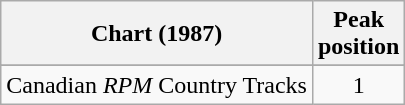<table class="wikitable sortable">
<tr>
<th align="left">Chart (1987)</th>
<th align="center">Peak<br>position</th>
</tr>
<tr>
</tr>
<tr>
<td align="left">Canadian <em>RPM</em> Country Tracks</td>
<td align="center">1</td>
</tr>
</table>
